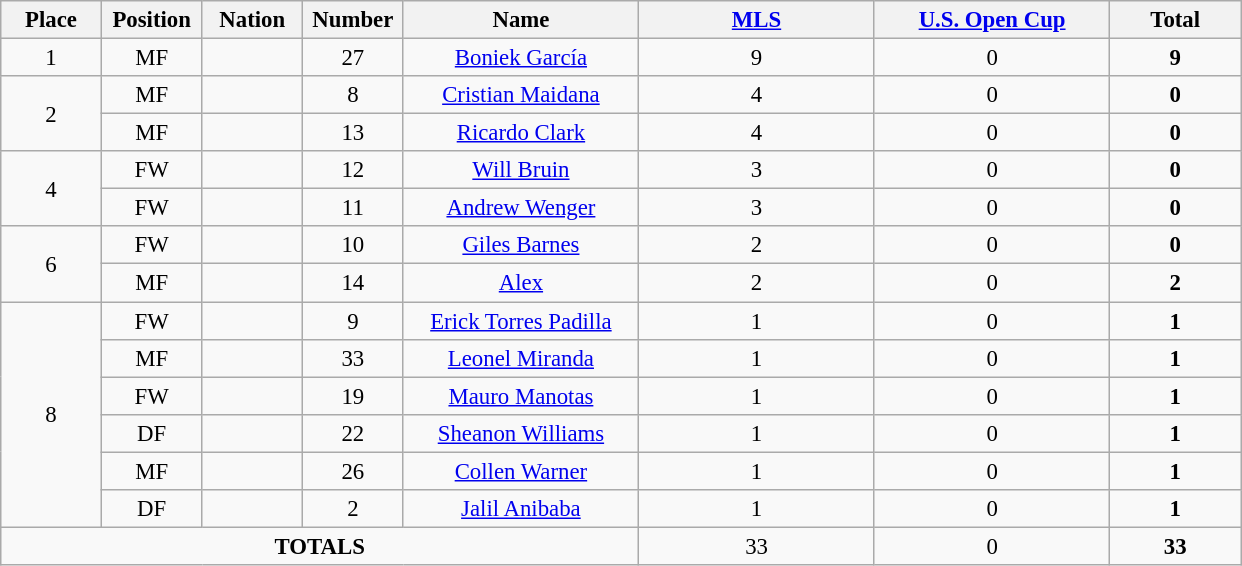<table class="wikitable" style="font-size: 95%; text-align: center;">
<tr>
<th width=60>Place</th>
<th width=60>Position</th>
<th width=60>Nation</th>
<th width=60>Number</th>
<th width=150>Name</th>
<th width=150><a href='#'>MLS</a></th>
<th width=150><a href='#'>U.S. Open Cup</a></th>
<th width=80><strong>Total</strong></th>
</tr>
<tr>
<td>1</td>
<td>MF</td>
<td></td>
<td>27</td>
<td><a href='#'>Boniek García</a></td>
<td>9</td>
<td>0</td>
<td><strong>9</strong></td>
</tr>
<tr>
<td rowspan="2">2</td>
<td>MF</td>
<td></td>
<td>8</td>
<td><a href='#'>Cristian Maidana</a></td>
<td>4</td>
<td>0</td>
<td><strong>0</strong></td>
</tr>
<tr>
<td>MF</td>
<td></td>
<td>13</td>
<td><a href='#'>Ricardo Clark</a></td>
<td>4</td>
<td>0</td>
<td><strong>0</strong></td>
</tr>
<tr>
<td rowspan="2">4</td>
<td>FW</td>
<td></td>
<td>12</td>
<td><a href='#'>Will Bruin</a></td>
<td>3</td>
<td>0</td>
<td><strong>0</strong></td>
</tr>
<tr>
<td>FW</td>
<td></td>
<td>11</td>
<td><a href='#'>Andrew Wenger</a></td>
<td>3</td>
<td>0</td>
<td><strong>0</strong></td>
</tr>
<tr>
<td rowspan="2">6</td>
<td>FW</td>
<td></td>
<td>10</td>
<td><a href='#'>Giles Barnes</a></td>
<td>2</td>
<td>0</td>
<td><strong>0</strong></td>
</tr>
<tr>
<td>MF</td>
<td></td>
<td>14</td>
<td><a href='#'>Alex</a></td>
<td>2</td>
<td>0</td>
<td><strong>2</strong></td>
</tr>
<tr>
<td rowspan="6">8</td>
<td>FW</td>
<td></td>
<td>9</td>
<td><a href='#'>Erick Torres Padilla</a></td>
<td>1</td>
<td>0</td>
<td><strong>1</strong></td>
</tr>
<tr>
<td>MF</td>
<td></td>
<td>33</td>
<td><a href='#'>Leonel Miranda</a></td>
<td>1</td>
<td>0</td>
<td><strong>1</strong></td>
</tr>
<tr>
<td>FW</td>
<td></td>
<td>19</td>
<td><a href='#'>Mauro Manotas</a></td>
<td>1</td>
<td>0</td>
<td><strong>1</strong></td>
</tr>
<tr>
<td>DF</td>
<td></td>
<td>22</td>
<td><a href='#'>Sheanon Williams</a></td>
<td>1</td>
<td>0</td>
<td><strong>1</strong></td>
</tr>
<tr>
<td>MF</td>
<td></td>
<td>26</td>
<td><a href='#'>Collen Warner</a></td>
<td>1</td>
<td>0</td>
<td><strong>1</strong></td>
</tr>
<tr>
<td>DF</td>
<td></td>
<td>2</td>
<td><a href='#'>Jalil Anibaba</a></td>
<td>1</td>
<td>0</td>
<td><strong>1</strong></td>
</tr>
<tr>
<td colspan="5"><strong>TOTALS</strong></td>
<td>33</td>
<td>0</td>
<td><strong>33</strong></td>
</tr>
</table>
